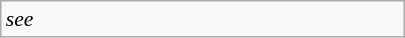<table class="wikitable floatright" style="font-size: 0.9em; width: 270px;">
<tr>
<td><em>see </em></td>
</tr>
</table>
